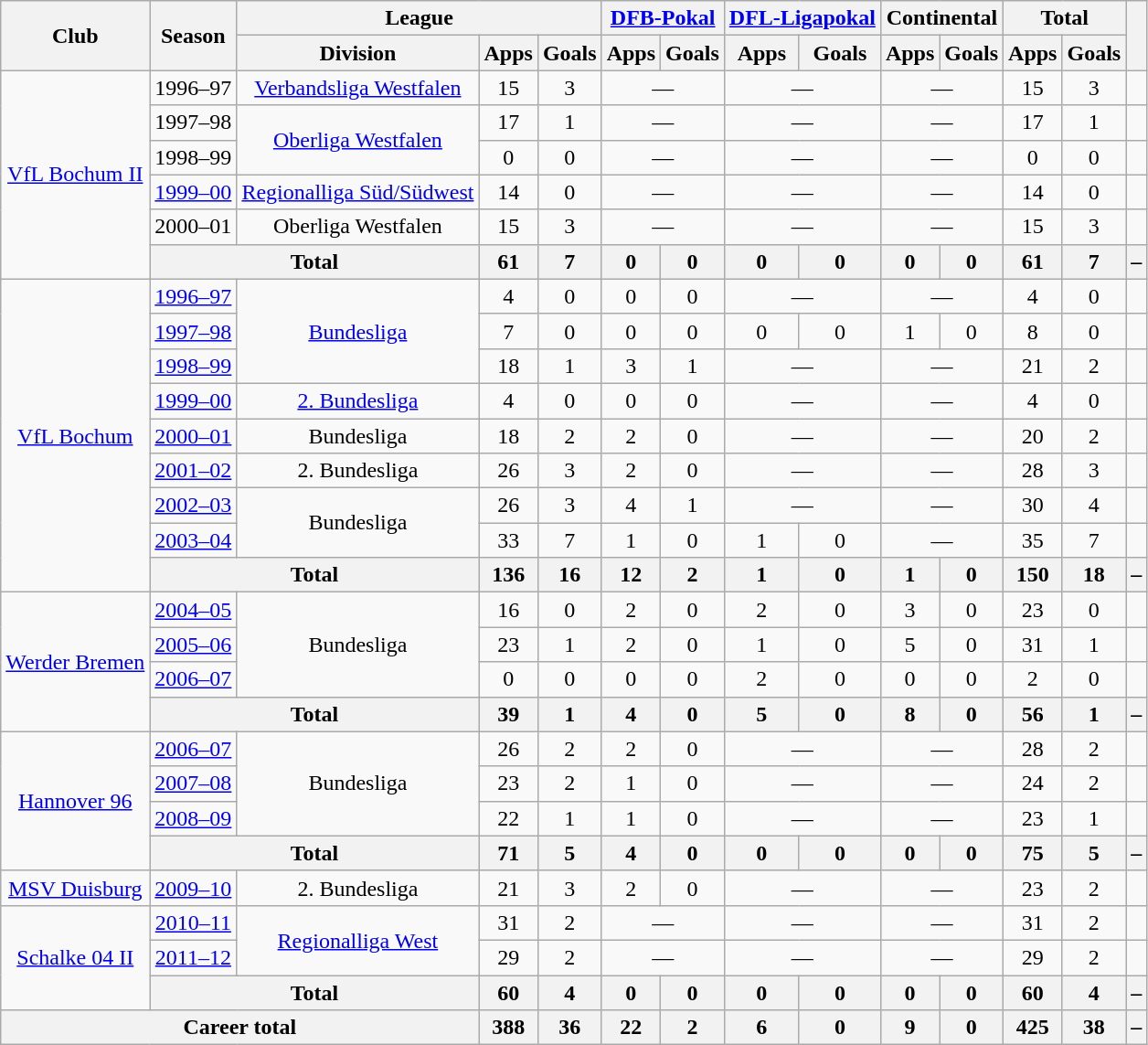<table class="wikitable" style="text-align:center">
<tr>
<th rowspan="2">Club</th>
<th rowspan="2">Season</th>
<th colspan="3">League</th>
<th colspan="2"><a href='#'>DFB-Pokal</a></th>
<th colspan="2"><a href='#'>DFL-Ligapokal</a></th>
<th colspan="2">Continental</th>
<th colspan="2">Total</th>
<th rowspan="2"></th>
</tr>
<tr>
<th>Division</th>
<th>Apps</th>
<th>Goals</th>
<th>Apps</th>
<th>Goals</th>
<th>Apps</th>
<th>Goals</th>
<th>Apps</th>
<th>Goals</th>
<th>Apps</th>
<th>Goals</th>
</tr>
<tr>
<td rowspan="6"><a href='#'>VfL Bochum II</a></td>
<td>1996–97</td>
<td><a href='#'>Verbandsliga Westfalen</a></td>
<td>15</td>
<td>3</td>
<td colspan="2">—</td>
<td colspan="2">—</td>
<td colspan="2">—</td>
<td>15</td>
<td>3</td>
<td></td>
</tr>
<tr>
<td>1997–98</td>
<td rowspan="2"><a href='#'>Oberliga Westfalen</a></td>
<td>17</td>
<td>1</td>
<td colspan="2">—</td>
<td colspan="2">—</td>
<td colspan="2">—</td>
<td>17</td>
<td>1</td>
<td></td>
</tr>
<tr>
<td>1998–99</td>
<td>0</td>
<td>0</td>
<td colspan="2">—</td>
<td colspan="2">—</td>
<td colspan="2">—</td>
<td>0</td>
<td>0</td>
<td></td>
</tr>
<tr>
<td><a href='#'>1999–00</a></td>
<td><a href='#'>Regionalliga Süd/Südwest</a></td>
<td>14</td>
<td>0</td>
<td colspan="2">—</td>
<td colspan="2">—</td>
<td colspan="2">—</td>
<td>14</td>
<td>0</td>
<td></td>
</tr>
<tr>
<td>2000–01</td>
<td>Oberliga Westfalen</td>
<td>15</td>
<td>3</td>
<td colspan="2">—</td>
<td colspan="2">—</td>
<td colspan="2">—</td>
<td>15</td>
<td>3</td>
<td></td>
</tr>
<tr>
<th colspan="2">Total</th>
<th>61</th>
<th>7</th>
<th>0</th>
<th>0</th>
<th>0</th>
<th>0</th>
<th>0</th>
<th>0</th>
<th>61</th>
<th>7</th>
<th>–</th>
</tr>
<tr>
<td rowspan="9"><a href='#'>VfL Bochum</a></td>
<td><a href='#'>1996–97</a></td>
<td rowspan="3"><a href='#'>Bundesliga</a></td>
<td>4</td>
<td>0</td>
<td>0</td>
<td>0</td>
<td colspan="2">—</td>
<td colspan="2">—</td>
<td>4</td>
<td>0</td>
<td></td>
</tr>
<tr>
<td><a href='#'>1997–98</a></td>
<td>7</td>
<td>0</td>
<td>0</td>
<td>0</td>
<td>0</td>
<td>0</td>
<td>1</td>
<td>0</td>
<td>8</td>
<td>0</td>
<td></td>
</tr>
<tr>
<td><a href='#'>1998–99</a></td>
<td>18</td>
<td>1</td>
<td>3</td>
<td>1</td>
<td colspan="2">—</td>
<td colspan="2">—</td>
<td>21</td>
<td>2</td>
<td></td>
</tr>
<tr>
<td><a href='#'>1999–00</a></td>
<td><a href='#'>2. Bundesliga</a></td>
<td>4</td>
<td>0</td>
<td>0</td>
<td>0</td>
<td colspan="2">—</td>
<td colspan="2">—</td>
<td>4</td>
<td>0</td>
<td></td>
</tr>
<tr>
<td><a href='#'>2000–01</a></td>
<td>Bundesliga</td>
<td>18</td>
<td>2</td>
<td>2</td>
<td>0</td>
<td colspan="2">—</td>
<td colspan="2">—</td>
<td>20</td>
<td>2</td>
<td></td>
</tr>
<tr>
<td><a href='#'>2001–02</a></td>
<td>2. Bundesliga</td>
<td>26</td>
<td>3</td>
<td>2</td>
<td>0</td>
<td colspan="2">—</td>
<td colspan="2">—</td>
<td>28</td>
<td>3</td>
<td></td>
</tr>
<tr>
<td><a href='#'>2002–03</a></td>
<td rowspan="2">Bundesliga</td>
<td>26</td>
<td>3</td>
<td>4</td>
<td>1</td>
<td colspan="2">—</td>
<td colspan="2">—</td>
<td>30</td>
<td>4</td>
<td></td>
</tr>
<tr>
<td><a href='#'>2003–04</a></td>
<td>33</td>
<td>7</td>
<td>1</td>
<td>0</td>
<td>1</td>
<td>0</td>
<td colspan="2">—</td>
<td>35</td>
<td>7</td>
<td></td>
</tr>
<tr>
<th colspan="2">Total</th>
<th>136</th>
<th>16</th>
<th>12</th>
<th>2</th>
<th>1</th>
<th>0</th>
<th>1</th>
<th>0</th>
<th>150</th>
<th>18</th>
<th>–</th>
</tr>
<tr>
<td rowspan="4"><a href='#'>Werder Bremen</a></td>
<td><a href='#'>2004–05</a></td>
<td rowspan="3">Bundesliga</td>
<td>16</td>
<td>0</td>
<td>2</td>
<td>0</td>
<td>2</td>
<td>0</td>
<td>3</td>
<td>0</td>
<td>23</td>
<td>0</td>
<td></td>
</tr>
<tr>
<td><a href='#'>2005–06</a></td>
<td>23</td>
<td>1</td>
<td>2</td>
<td>0</td>
<td>1</td>
<td>0</td>
<td>5</td>
<td>0</td>
<td>31</td>
<td>1</td>
<td></td>
</tr>
<tr>
<td><a href='#'>2006–07</a></td>
<td>0</td>
<td>0</td>
<td>0</td>
<td>0</td>
<td>2</td>
<td>0</td>
<td>0</td>
<td>0</td>
<td>2</td>
<td>0</td>
<td></td>
</tr>
<tr>
<th colspan="2">Total</th>
<th>39</th>
<th>1</th>
<th>4</th>
<th>0</th>
<th>5</th>
<th>0</th>
<th>8</th>
<th>0</th>
<th>56</th>
<th>1</th>
<th>–</th>
</tr>
<tr>
<td rowspan="4"><a href='#'>Hannover 96</a></td>
<td><a href='#'>2006–07</a></td>
<td rowspan="3">Bundesliga</td>
<td>26</td>
<td>2</td>
<td>2</td>
<td>0</td>
<td colspan="2">—</td>
<td colspan="2">—</td>
<td>28</td>
<td>2</td>
<td></td>
</tr>
<tr>
<td><a href='#'>2007–08</a></td>
<td>23</td>
<td>2</td>
<td>1</td>
<td>0</td>
<td colspan="2">—</td>
<td colspan="2">—</td>
<td>24</td>
<td>2</td>
<td></td>
</tr>
<tr>
<td><a href='#'>2008–09</a></td>
<td>22</td>
<td>1</td>
<td>1</td>
<td>0</td>
<td colspan="2">—</td>
<td colspan="2">—</td>
<td>23</td>
<td>1</td>
<td></td>
</tr>
<tr>
<th colspan="2">Total</th>
<th>71</th>
<th>5</th>
<th>4</th>
<th>0</th>
<th>0</th>
<th>0</th>
<th>0</th>
<th>0</th>
<th>75</th>
<th>5</th>
<th>–</th>
</tr>
<tr>
<td><a href='#'>MSV Duisburg</a></td>
<td><a href='#'>2009–10</a></td>
<td>2. Bundesliga</td>
<td>21</td>
<td>3</td>
<td>2</td>
<td>0</td>
<td colspan="2">—</td>
<td colspan="2">—</td>
<td>23</td>
<td>2</td>
<td></td>
</tr>
<tr>
<td rowspan="3"><a href='#'>Schalke 04 II</a></td>
<td><a href='#'>2010–11</a></td>
<td rowspan="2"><a href='#'>Regionalliga West</a></td>
<td>31</td>
<td>2</td>
<td colspan="2">—</td>
<td colspan="2">—</td>
<td colspan="2">—</td>
<td>31</td>
<td>2</td>
<td></td>
</tr>
<tr>
<td><a href='#'>2011–12</a></td>
<td>29</td>
<td>2</td>
<td colspan="2">—</td>
<td colspan="2">—</td>
<td colspan="2">—</td>
<td>29</td>
<td>2</td>
<td></td>
</tr>
<tr>
<th colspan="2">Total</th>
<th>60</th>
<th>4</th>
<th>0</th>
<th>0</th>
<th>0</th>
<th>0</th>
<th>0</th>
<th>0</th>
<th>60</th>
<th>4</th>
<th>–</th>
</tr>
<tr>
<th colspan="3">Career total</th>
<th>388</th>
<th>36</th>
<th>22</th>
<th>2</th>
<th>6</th>
<th>0</th>
<th>9</th>
<th>0</th>
<th>425</th>
<th>38</th>
<th>–</th>
</tr>
</table>
